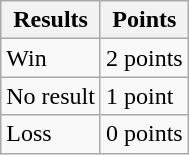<table class="wikitable">
<tr>
<th>Results</th>
<th>Points</th>
</tr>
<tr>
<td>Win</td>
<td>2 points</td>
</tr>
<tr>
<td>No result</td>
<td>1 point</td>
</tr>
<tr>
<td>Loss</td>
<td>0 points</td>
</tr>
</table>
